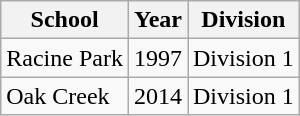<table class="wikitable">
<tr>
<th>School</th>
<th>Year</th>
<th>Division</th>
</tr>
<tr>
<td>Racine Park</td>
<td>1997</td>
<td>Division 1</td>
</tr>
<tr>
<td>Oak Creek</td>
<td>2014</td>
<td>Division 1</td>
</tr>
</table>
